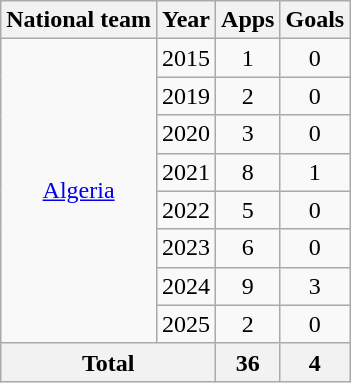<table class="wikitable" style="text-align:center">
<tr>
<th>National team</th>
<th>Year</th>
<th>Apps</th>
<th>Goals</th>
</tr>
<tr>
<td rowspan="8"><a href='#'>Algeria</a></td>
<td>2015</td>
<td>1</td>
<td>0</td>
</tr>
<tr>
<td>2019</td>
<td>2</td>
<td>0</td>
</tr>
<tr>
<td>2020</td>
<td>3</td>
<td>0</td>
</tr>
<tr>
<td>2021</td>
<td>8</td>
<td>1</td>
</tr>
<tr>
<td>2022</td>
<td>5</td>
<td>0</td>
</tr>
<tr>
<td>2023</td>
<td>6</td>
<td>0</td>
</tr>
<tr>
<td>2024</td>
<td>9</td>
<td>3</td>
</tr>
<tr>
<td>2025</td>
<td>2</td>
<td>0</td>
</tr>
<tr>
<th colspan="2">Total</th>
<th>36</th>
<th>4</th>
</tr>
</table>
